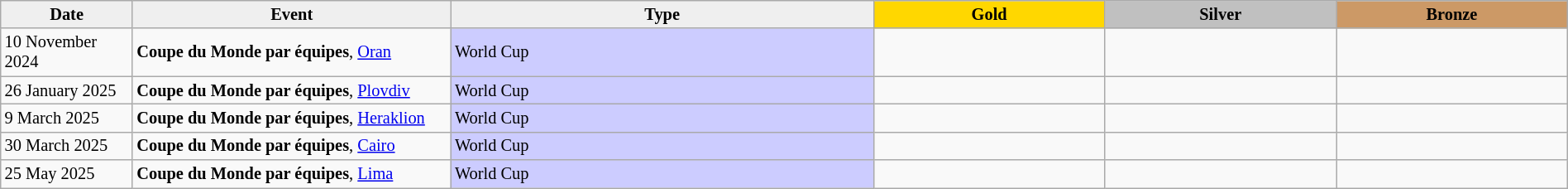<table class="wikitable sortable" style="font-size: 85%" width="100%">
<tr align=center>
<th scope=col style="width:100px; background: #efefef;">Date</th>
<th scope=col style="width:250px; background: #efefef;">Event</th>
<th scope=col style="background: #efefef;">Type</th>
<th scope=col colspan=1 style="width:180px; background: gold;">Gold</th>
<th scope=col colspan=1 style="width:180px; background: silver;">Silver</th>
<th scope=col colspan=1 style="width:180px; background: #cc9966;">Bronze</th>
</tr>
<tr>
<td>10 November 2024</td>
<td><strong>Coupe du Monde par équipes</strong>, <a href='#'>Oran</a></td>
<td bgcolor="#ccccff">World Cup</td>
<td></td>
<td></td>
<td></td>
</tr>
<tr>
<td>26 January 2025</td>
<td><strong>Coupe du Monde par équipes</strong>, <a href='#'>Plovdiv</a></td>
<td bgcolor="#ccccff">World Cup</td>
<td></td>
<td></td>
<td></td>
</tr>
<tr>
<td>9 March 2025</td>
<td><strong>Coupe du Monde par équipes</strong>, <a href='#'>Heraklion</a></td>
<td bgcolor="#ccccff">World Cup</td>
<td></td>
<td></td>
<td></td>
</tr>
<tr>
<td>30 March 2025</td>
<td><strong>Coupe du Monde par équipes</strong>, <a href='#'>Cairo</a></td>
<td bgcolor="#ccccff">World Cup</td>
<td></td>
<td></td>
<td></td>
</tr>
<tr>
<td>25 May 2025</td>
<td><strong>Coupe du Monde par équipes</strong>, <a href='#'>Lima</a></td>
<td bgcolor="#ccccff">World Cup</td>
<td></td>
<td></td>
<td></td>
</tr>
</table>
